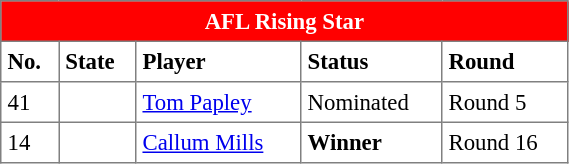<table border="1" cellpadding="4" cellspacing="0"  style="text-align:left; font-size:95%; border-collapse:collapse; width:30%;">
<tr style="background:red; color: white; text-align:center;">
<th colspan="5" style="background:red; color: white; text-align:center;"><span>AFL Rising Star</span></th>
</tr>
<tr>
<th>No.</th>
<th>State</th>
<th>Player</th>
<th>Status</th>
<th>Round</th>
</tr>
<tr>
<td>41</td>
<td></td>
<td><a href='#'>Tom Papley</a></td>
<td>Nominated</td>
<td>Round 5</td>
</tr>
<tr>
<td>14</td>
<td></td>
<td><a href='#'>Callum Mills</a></td>
<td><strong>Winner</strong></td>
<td>Round 16</td>
</tr>
</table>
